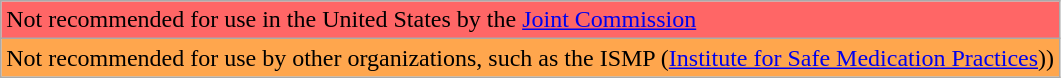<table class="wikitable">
<tr style="background: #FF6666">
<td>Not recommended for use in the United States by the <a href='#'>Joint Commission</a></td>
</tr>
<tr style="background: #FFA64D">
<td>Not recommended for use by other organizations, such as the ISMP (<a href='#'>Institute for Safe Medication Practices</a>))</td>
</tr>
</table>
